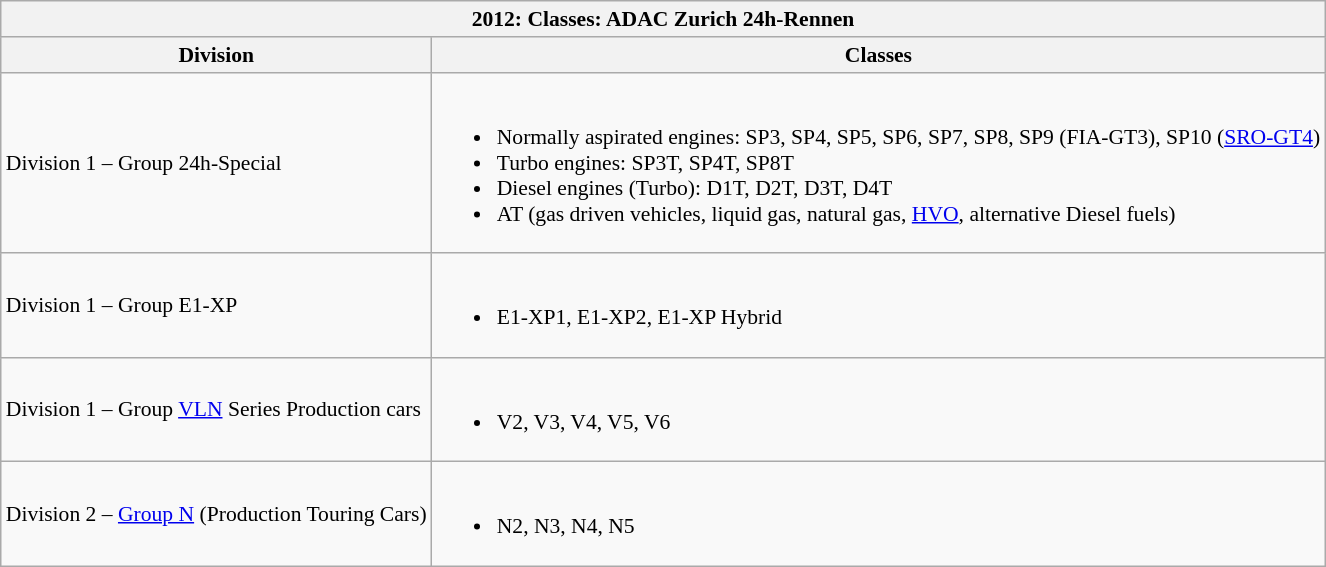<table class="wikitable" style="font-size: 90%;">
<tr>
<th colspan=2>2012: Classes: ADAC Zurich 24h-Rennen</th>
</tr>
<tr>
<th>Division</th>
<th>Classes</th>
</tr>
<tr>
<td>Division 1 – Group 24h-Special</td>
<td><br><ul><li>Normally aspirated engines: SP3, SP4, SP5, SP6, SP7, SP8, SP9 (FIA-GT3), SP10 (<a href='#'>SRO-GT4</a>)</li><li>Turbo engines: SP3T, SP4T, SP8T</li><li>Diesel engines (Turbo): D1T, D2T, D3T, D4T</li><li>AT (gas driven vehicles, liquid gas, natural gas, <a href='#'>HVO</a>, alternative Diesel fuels)</li></ul></td>
</tr>
<tr>
<td>Division 1 – Group E1-XP</td>
<td><br><ul><li>E1-XP1, E1-XP2, E1-XP Hybrid</li></ul></td>
</tr>
<tr>
<td>Division 1 – Group <a href='#'>VLN</a> Series Production cars</td>
<td><br><ul><li>V2, V3, V4, V5, V6</li></ul></td>
</tr>
<tr>
<td>Division 2 – <a href='#'>Group N</a> (Production Touring Cars)</td>
<td><br><ul><li>N2, N3, N4, N5</li></ul></td>
</tr>
</table>
